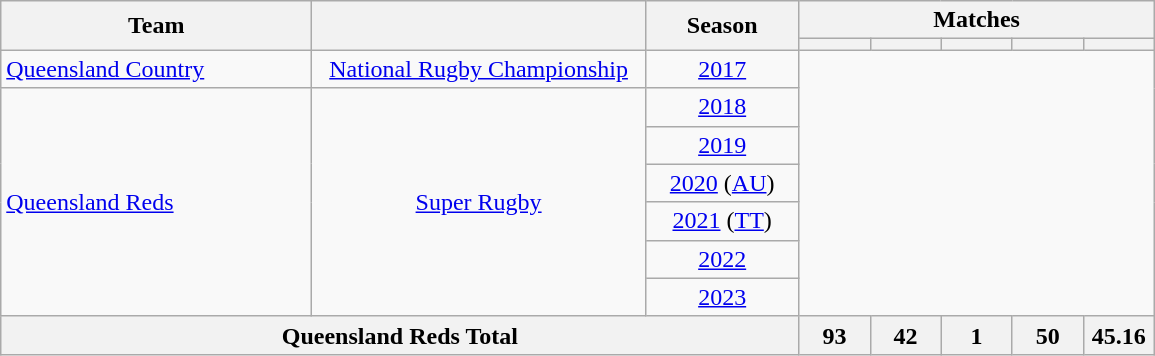<table class="wikitable">
<tr>
<th rowspan=2 width="200">Team</th>
<th rowspan=2 width="215"></th>
<th rowspan=2 width="95">Season</th>
<th colspan=5>Matches</th>
</tr>
<tr>
<th width=40px></th>
<th width=40px></th>
<th width=40px></th>
<th width=40px></th>
<th width=40px></th>
</tr>
<tr>
<td align=left> <a href='#'>Queensland Country</a></td>
<td align=center><a href='#'>National Rugby Championship</a></td>
<td align=center><a href='#'>2017</a><br></td>
</tr>
<tr>
<td align=left rowspan=6> <a href='#'>Queensland Reds</a></td>
<td align=center rowspan=6><a href='#'>Super Rugby</a></td>
<td align=center><a href='#'>2018</a><br></td>
</tr>
<tr>
<td align=center><a href='#'>2019</a><br></td>
</tr>
<tr>
<td align=center><a href='#'>2020</a> (<a href='#'>AU</a>)<br></td>
</tr>
<tr>
<td align=center><a href='#'>2021</a> (<a href='#'>TT</a>)<br></td>
</tr>
<tr>
<td align=center><a href='#'>2022</a><br></td>
</tr>
<tr>
<td align=center><a href='#'>2023</a><br></td>
</tr>
<tr>
<th colspan=3 align=center>Queensland Reds Total</th>
<th>93</th>
<th>42</th>
<th>1</th>
<th>50</th>
<th>45.16</th>
</tr>
</table>
